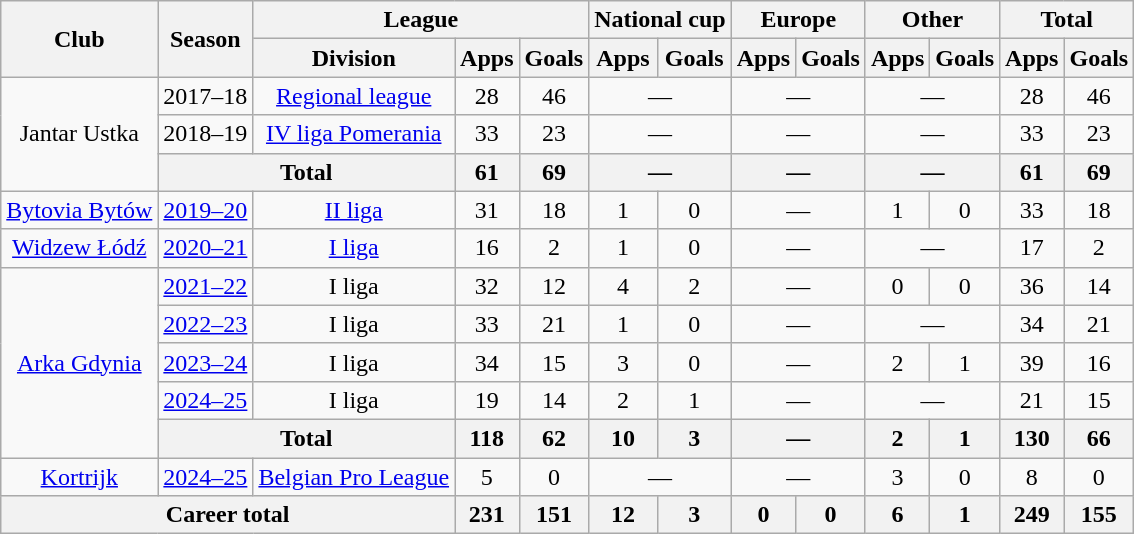<table class="wikitable" style="text-align: center;">
<tr>
<th rowspan="2">Club</th>
<th rowspan="2">Season</th>
<th colspan="3">League</th>
<th colspan="2">National cup</th>
<th colspan="2">Europe</th>
<th colspan="2">Other</th>
<th colspan="2">Total</th>
</tr>
<tr>
<th>Division</th>
<th>Apps</th>
<th>Goals</th>
<th>Apps</th>
<th>Goals</th>
<th>Apps</th>
<th>Goals</th>
<th>Apps</th>
<th>Goals</th>
<th>Apps</th>
<th>Goals</th>
</tr>
<tr>
<td rowspan=3>Jantar Ustka</td>
<td>2017–18</td>
<td><a href='#'>Regional league</a></td>
<td>28</td>
<td>46</td>
<td colspan="2">—</td>
<td colspan="2">—</td>
<td colspan="2">—</td>
<td>28</td>
<td>46</td>
</tr>
<tr>
<td>2018–19</td>
<td><a href='#'>IV liga Pomerania</a></td>
<td>33</td>
<td>23</td>
<td colspan="2">—</td>
<td colspan="2">—</td>
<td colspan="2">—</td>
<td>33</td>
<td>23</td>
</tr>
<tr>
<th colspan="2">Total</th>
<th>61</th>
<th>69</th>
<th colspan="2">—</th>
<th colspan="2">—</th>
<th colspan="2">—</th>
<th>61</th>
<th>69</th>
</tr>
<tr>
<td><a href='#'>Bytovia Bytów</a></td>
<td><a href='#'>2019–20</a></td>
<td><a href='#'>II liga</a></td>
<td>31</td>
<td>18</td>
<td>1</td>
<td>0</td>
<td colspan="2">—</td>
<td>1</td>
<td>0</td>
<td>33</td>
<td>18</td>
</tr>
<tr>
<td><a href='#'>Widzew Łódź</a></td>
<td><a href='#'>2020–21</a></td>
<td><a href='#'>I liga</a></td>
<td>16</td>
<td>2</td>
<td>1</td>
<td>0</td>
<td colspan="2">—</td>
<td colspan="2">—</td>
<td>17</td>
<td>2</td>
</tr>
<tr>
<td rowspan=5><a href='#'>Arka Gdynia</a></td>
<td><a href='#'>2021–22</a></td>
<td>I liga</td>
<td>32</td>
<td>12</td>
<td>4</td>
<td>2</td>
<td colspan="2">—</td>
<td>0</td>
<td>0</td>
<td>36</td>
<td>14</td>
</tr>
<tr>
<td><a href='#'>2022–23</a></td>
<td>I liga</td>
<td>33</td>
<td>21</td>
<td>1</td>
<td>0</td>
<td colspan="2">—</td>
<td colspan="2">—</td>
<td>34</td>
<td>21</td>
</tr>
<tr>
<td><a href='#'>2023–24</a></td>
<td>I liga</td>
<td>34</td>
<td>15</td>
<td>3</td>
<td>0</td>
<td colspan="2">—</td>
<td>2</td>
<td>1</td>
<td>39</td>
<td>16</td>
</tr>
<tr>
<td><a href='#'>2024–25</a></td>
<td>I liga</td>
<td>19</td>
<td>14</td>
<td>2</td>
<td>1</td>
<td colspan="2">—</td>
<td colspan="2">—</td>
<td>21</td>
<td>15</td>
</tr>
<tr>
<th colspan="2">Total</th>
<th>118</th>
<th>62</th>
<th>10</th>
<th>3</th>
<th colspan="2">—</th>
<th>2</th>
<th>1</th>
<th>130</th>
<th>66</th>
</tr>
<tr>
<td><a href='#'>Kortrijk</a></td>
<td><a href='#'>2024–25</a></td>
<td><a href='#'>Belgian Pro League</a></td>
<td>5</td>
<td>0</td>
<td colspan="2">—</td>
<td colspan="2">—</td>
<td>3</td>
<td>0</td>
<td>8</td>
<td>0</td>
</tr>
<tr>
<th colspan="3">Career total</th>
<th>231</th>
<th>151</th>
<th>12</th>
<th>3</th>
<th>0</th>
<th>0</th>
<th>6</th>
<th>1</th>
<th>249</th>
<th>155</th>
</tr>
</table>
